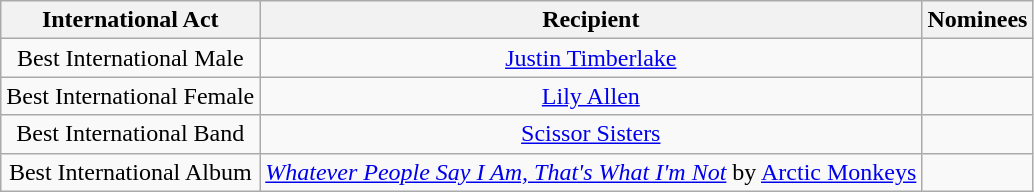<table class="wikitable sortable">
<tr>
<th>International Act</th>
<th>Recipient</th>
<th class=unsortable>Nominees</th>
</tr>
<tr>
<td align="center">Best International Male</td>
<td align="center"><a href='#'>Justin Timberlake</a></td>
<td align="center"></td>
</tr>
<tr>
<td align="center">Best International Female</td>
<td align="center"><a href='#'>Lily Allen</a></td>
<td align="center"></td>
</tr>
<tr>
<td align="center">Best International Band</td>
<td align="center"><a href='#'>Scissor Sisters</a></td>
<td align="center"></td>
</tr>
<tr>
<td align="center">Best International Album</td>
<td align="center"><em><a href='#'>Whatever People Say I Am, That's What I'm Not</a></em> by <a href='#'>Arctic Monkeys</a></td>
<td align="center"></td>
</tr>
</table>
